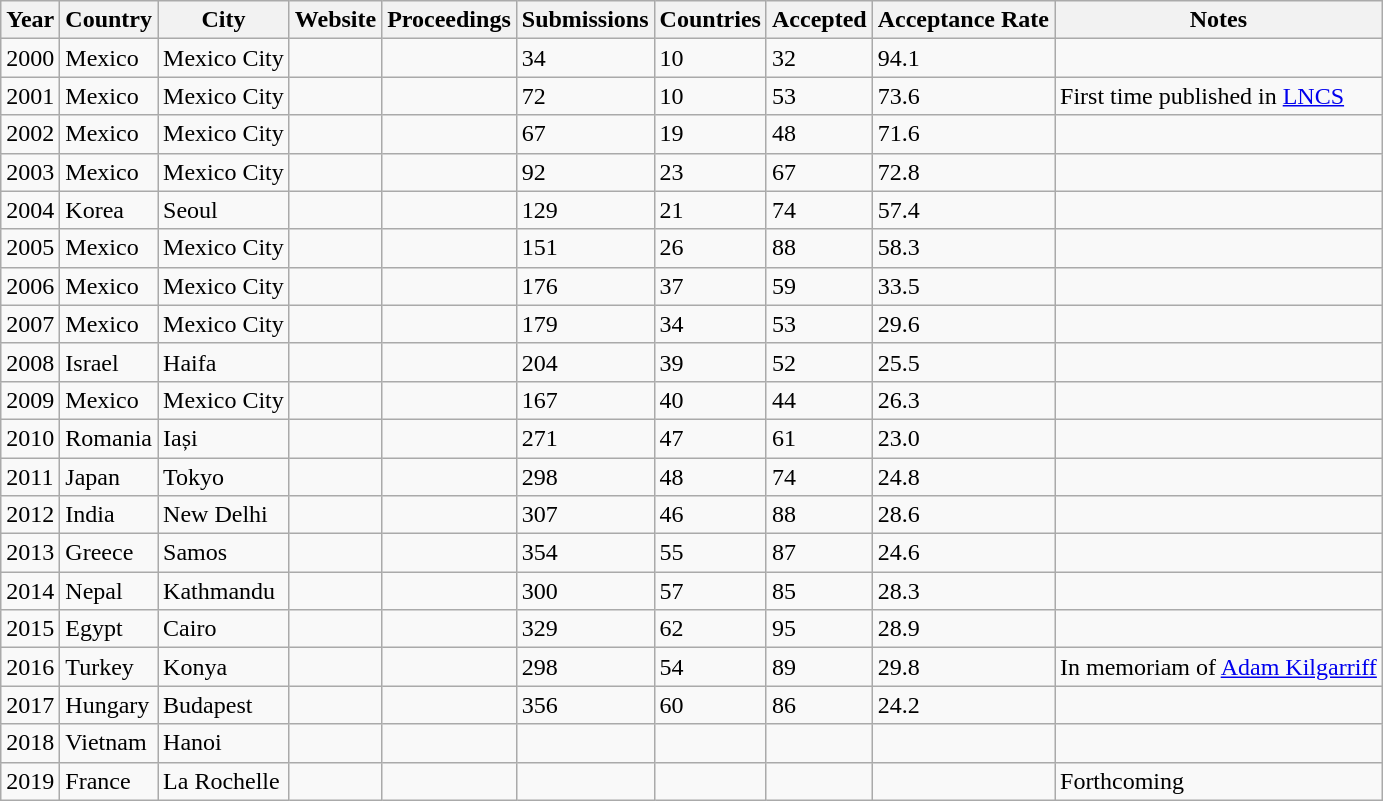<table class="wikitable">
<tr>
<th>Year</th>
<th>Country</th>
<th>City</th>
<th>Website</th>
<th>Proceedings</th>
<th>Submissions</th>
<th>Countries</th>
<th>Accepted</th>
<th>Acceptance Rate</th>
<th>Notes</th>
</tr>
<tr>
<td>2000</td>
<td>Mexico</td>
<td>Mexico City</td>
<td></td>
<td></td>
<td>34</td>
<td>10</td>
<td>32</td>
<td>94.1</td>
<td></td>
</tr>
<tr>
<td>2001</td>
<td>Mexico</td>
<td>Mexico City</td>
<td></td>
<td></td>
<td>72</td>
<td>10</td>
<td>53</td>
<td>73.6</td>
<td>First time published in <a href='#'>LNCS</a></td>
</tr>
<tr>
<td>2002</td>
<td>Mexico</td>
<td>Mexico City</td>
<td></td>
<td></td>
<td>67</td>
<td>19</td>
<td>48</td>
<td>71.6</td>
<td></td>
</tr>
<tr>
<td>2003</td>
<td>Mexico</td>
<td>Mexico City</td>
<td></td>
<td></td>
<td>92</td>
<td>23</td>
<td>67</td>
<td>72.8</td>
<td></td>
</tr>
<tr>
<td>2004</td>
<td>Korea</td>
<td>Seoul</td>
<td></td>
<td></td>
<td>129</td>
<td>21</td>
<td>74</td>
<td>57.4</td>
<td></td>
</tr>
<tr>
<td>2005</td>
<td>Mexico</td>
<td>Mexico City</td>
<td></td>
<td></td>
<td>151</td>
<td>26</td>
<td>88</td>
<td>58.3</td>
<td></td>
</tr>
<tr>
<td>2006</td>
<td>Mexico</td>
<td>Mexico City</td>
<td></td>
<td></td>
<td>176</td>
<td>37</td>
<td>59</td>
<td>33.5</td>
<td></td>
</tr>
<tr>
<td>2007</td>
<td>Mexico</td>
<td>Mexico City</td>
<td></td>
<td></td>
<td>179</td>
<td>34</td>
<td>53</td>
<td>29.6</td>
<td></td>
</tr>
<tr>
<td>2008</td>
<td>Israel</td>
<td>Haifa</td>
<td></td>
<td></td>
<td>204</td>
<td>39</td>
<td>52</td>
<td>25.5</td>
<td></td>
</tr>
<tr>
<td>2009</td>
<td>Mexico</td>
<td>Mexico City</td>
<td></td>
<td></td>
<td>167</td>
<td>40</td>
<td>44</td>
<td>26.3</td>
<td></td>
</tr>
<tr>
<td>2010</td>
<td>Romania</td>
<td>Iași</td>
<td></td>
<td></td>
<td>271</td>
<td>47</td>
<td>61</td>
<td>23.0</td>
<td></td>
</tr>
<tr>
<td>2011</td>
<td>Japan</td>
<td>Tokyo</td>
<td></td>
<td></td>
<td>298</td>
<td>48</td>
<td>74</td>
<td>24.8</td>
<td></td>
</tr>
<tr>
<td>2012</td>
<td>India</td>
<td>New Delhi</td>
<td></td>
<td></td>
<td>307</td>
<td>46</td>
<td>88</td>
<td>28.6</td>
<td></td>
</tr>
<tr>
<td>2013</td>
<td>Greece</td>
<td>Samos</td>
<td></td>
<td></td>
<td>354</td>
<td>55</td>
<td>87</td>
<td>24.6</td>
<td></td>
</tr>
<tr>
<td>2014</td>
<td>Nepal</td>
<td>Kathmandu</td>
<td></td>
<td></td>
<td>300</td>
<td>57</td>
<td>85</td>
<td>28.3</td>
<td></td>
</tr>
<tr>
<td>2015</td>
<td>Egypt</td>
<td>Cairo</td>
<td></td>
<td></td>
<td>329</td>
<td>62</td>
<td>95</td>
<td>28.9</td>
<td></td>
</tr>
<tr>
<td>2016</td>
<td>Turkey</td>
<td>Konya</td>
<td></td>
<td></td>
<td>298</td>
<td>54</td>
<td>89</td>
<td>29.8</td>
<td>In memoriam of <a href='#'>Adam Kilgarriff</a></td>
</tr>
<tr>
<td>2017</td>
<td>Hungary</td>
<td>Budapest</td>
<td></td>
<td></td>
<td>356</td>
<td>60</td>
<td>86</td>
<td>24.2</td>
<td></td>
</tr>
<tr>
<td>2018</td>
<td>Vietnam</td>
<td>Hanoi</td>
<td></td>
<td></td>
<td></td>
<td></td>
<td></td>
<td></td>
</tr>
<tr>
<td>2019</td>
<td>France</td>
<td>La Rochelle</td>
<td></td>
<td></td>
<td></td>
<td></td>
<td></td>
<td></td>
<td>Forthcoming</td>
</tr>
</table>
